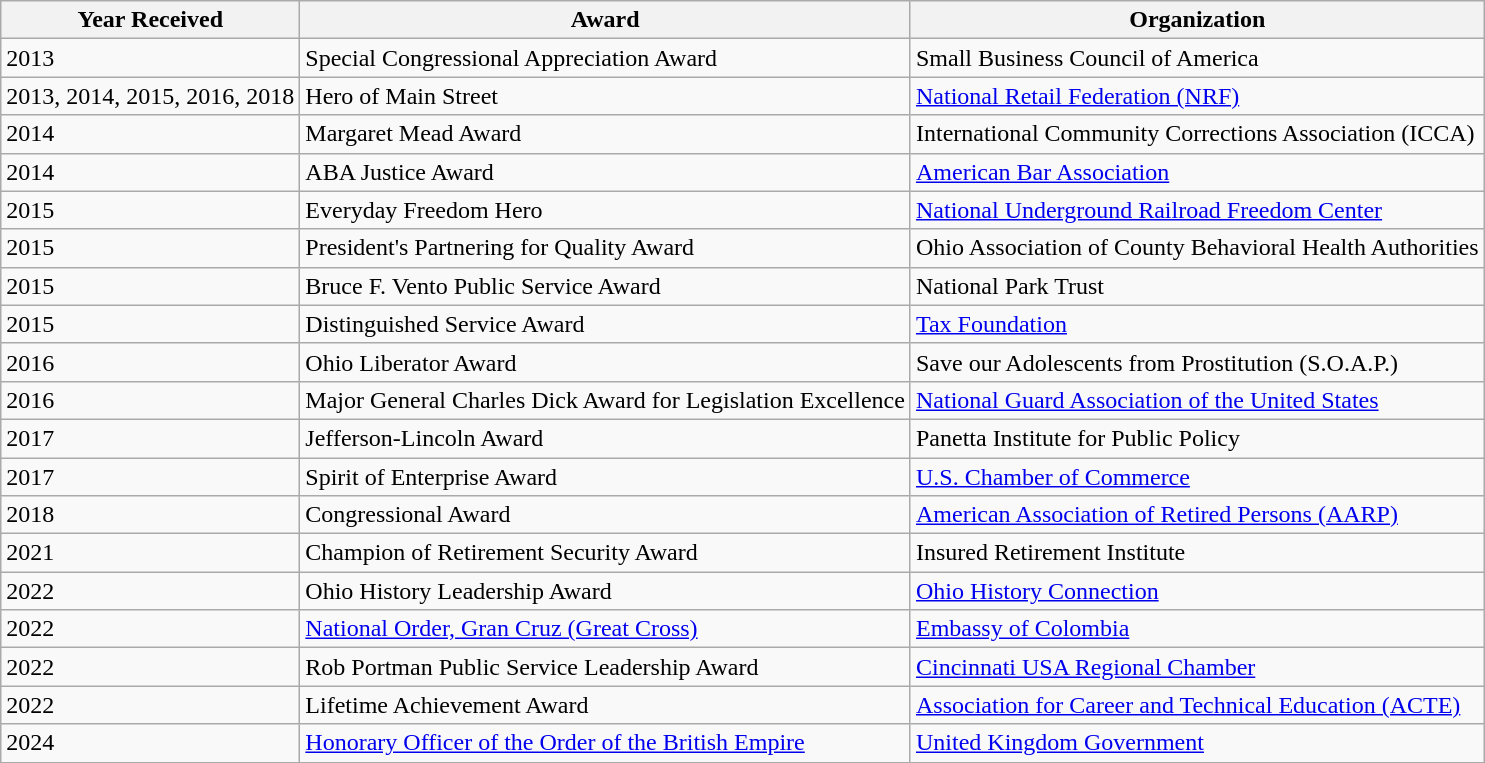<table class="wikitable sortable mw-collapsible">
<tr>
<th>Year Received</th>
<th>Award</th>
<th>Organization</th>
</tr>
<tr>
<td>2013</td>
<td>Special Congressional Appreciation Award</td>
<td>Small Business Council of America</td>
</tr>
<tr>
<td>2013, 2014, 2015, 2016, 2018</td>
<td>Hero of Main Street</td>
<td><a href='#'>National Retail Federation (NRF)</a></td>
</tr>
<tr>
<td>2014</td>
<td>Margaret Mead Award</td>
<td>International Community Corrections Association (ICCA)</td>
</tr>
<tr>
<td>2014</td>
<td>ABA Justice Award</td>
<td><a href='#'>American Bar Association</a></td>
</tr>
<tr>
<td>2015</td>
<td>Everyday Freedom Hero</td>
<td><a href='#'>National Underground Railroad Freedom Center</a></td>
</tr>
<tr>
<td>2015</td>
<td>President's Partnering for Quality Award</td>
<td>Ohio Association of County Behavioral Health Authorities</td>
</tr>
<tr>
<td>2015</td>
<td>Bruce F. Vento Public Service Award</td>
<td>National Park Trust</td>
</tr>
<tr>
<td>2015</td>
<td>Distinguished Service Award</td>
<td><a href='#'>Tax Foundation</a></td>
</tr>
<tr>
<td>2016</td>
<td>Ohio Liberator Award</td>
<td>Save our Adolescents from Prostitution (S.O.A.P.)</td>
</tr>
<tr>
<td>2016</td>
<td>Major General Charles Dick Award for Legislation Excellence</td>
<td><a href='#'>National Guard Association of the United States</a></td>
</tr>
<tr>
<td>2017</td>
<td>Jefferson-Lincoln Award</td>
<td>Panetta Institute for Public Policy</td>
</tr>
<tr>
<td>2017</td>
<td>Spirit of Enterprise Award</td>
<td><a href='#'>U.S. Chamber of Commerce</a></td>
</tr>
<tr>
<td>2018</td>
<td>Congressional Award</td>
<td><a href='#'>American Association of Retired Persons (AARP)</a></td>
</tr>
<tr>
<td>2021</td>
<td>Champion of Retirement Security Award</td>
<td>Insured Retirement Institute</td>
</tr>
<tr>
<td>2022</td>
<td>Ohio History Leadership Award</td>
<td><a href='#'>Ohio History Connection</a></td>
</tr>
<tr>
<td>2022</td>
<td><a href='#'>National Order, Gran Cruz (Great Cross)</a></td>
<td><a href='#'>Embassy of Colombia</a></td>
</tr>
<tr>
<td>2022</td>
<td>Rob Portman Public Service Leadership Award</td>
<td><a href='#'>Cincinnati USA Regional Chamber</a></td>
</tr>
<tr>
<td>2022</td>
<td>Lifetime Achievement Award</td>
<td><a href='#'>Association for Career and Technical Education (ACTE)</a></td>
</tr>
<tr>
<td>2024</td>
<td><a href='#'>Honorary Officer of the Order of the British Empire</a></td>
<td><a href='#'>United Kingdom Government</a></td>
</tr>
</table>
